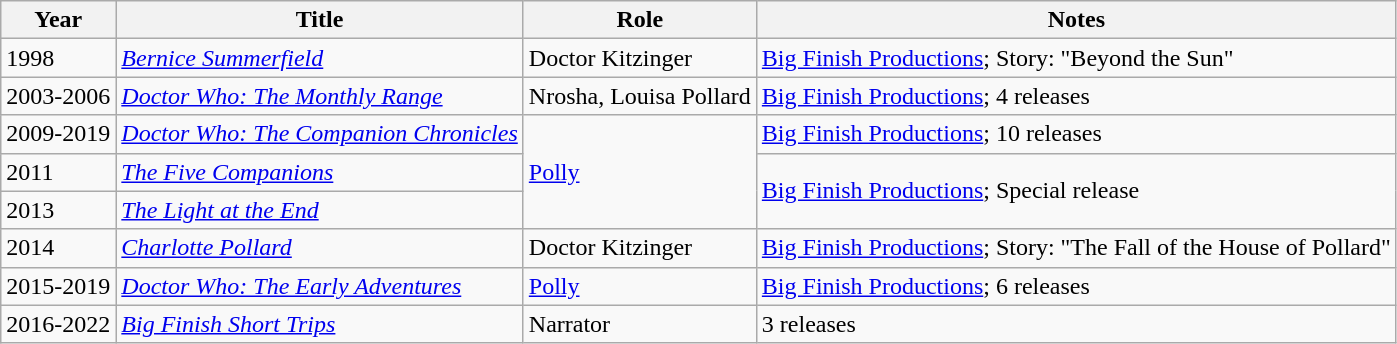<table class="wikitable">
<tr>
<th>Year</th>
<th>Title</th>
<th>Role</th>
<th class="unsortable">Notes</th>
</tr>
<tr>
<td>1998</td>
<td><em><a href='#'>Bernice Summerfield</a></em></td>
<td>Doctor Kitzinger</td>
<td><a href='#'>Big Finish Productions</a>; Story: "Beyond the Sun"</td>
</tr>
<tr>
<td>2003-2006</td>
<td><em><a href='#'>Doctor Who: The Monthly Range</a></em></td>
<td>Nrosha, Louisa Pollard</td>
<td><a href='#'>Big Finish Productions</a>; 4 releases</td>
</tr>
<tr>
<td>2009-2019</td>
<td><em><a href='#'>Doctor Who: The Companion Chronicles</a></em></td>
<td rowspan="3"><a href='#'>Polly</a></td>
<td><a href='#'>Big Finish Productions</a>; 10 releases</td>
</tr>
<tr>
<td>2011</td>
<td><em><a href='#'>The Five Companions</a></em></td>
<td rowspan="2"><a href='#'>Big Finish Productions</a>; Special release</td>
</tr>
<tr>
<td>2013</td>
<td><em><a href='#'>The Light at the End</a></em></td>
</tr>
<tr>
<td>2014</td>
<td><em><a href='#'>Charlotte Pollard</a></em></td>
<td>Doctor Kitzinger</td>
<td><a href='#'>Big Finish Productions</a>; Story: "The Fall of the House of Pollard"</td>
</tr>
<tr>
<td>2015-2019</td>
<td><em><a href='#'>Doctor Who: The Early Adventures</a></em></td>
<td><a href='#'>Polly</a></td>
<td><a href='#'>Big Finish Productions</a>; 6 releases</td>
</tr>
<tr>
<td>2016-2022</td>
<td><em><a href='#'>Big Finish Short Trips</a></em></td>
<td>Narrator</td>
<td>3 releases</td>
</tr>
</table>
